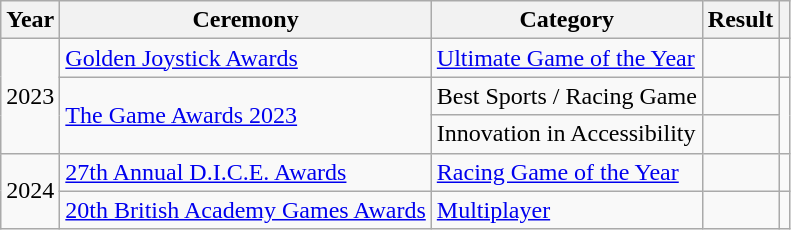<table class="wikitable">
<tr>
<th>Year</th>
<th>Ceremony</th>
<th>Category</th>
<th>Result</th>
<th></th>
</tr>
<tr>
<td rowspan="3">2023</td>
<td><a href='#'>Golden Joystick Awards</a></td>
<td><a href='#'>Ultimate Game of the Year</a></td>
<td></td>
<td></td>
</tr>
<tr>
<td rowspan="2"><a href='#'>The Game Awards 2023</a></td>
<td>Best Sports / Racing Game</td>
<td></td>
<td rowspan="2"></td>
</tr>
<tr>
<td>Innovation in Accessibility</td>
<td></td>
</tr>
<tr>
<td rowspan="2">2024</td>
<td><a href='#'>27th Annual D.I.C.E. Awards</a></td>
<td><a href='#'>Racing Game of the Year</a></td>
<td></td>
<td></td>
</tr>
<tr>
<td><a href='#'>20th British Academy Games Awards</a></td>
<td><a href='#'>Multiplayer</a></td>
<td></td>
<td></td>
</tr>
</table>
